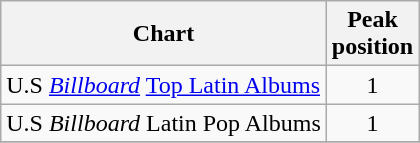<table class="wikitable sortable">
<tr>
<th>Chart</th>
<th>Peak<br>position</th>
</tr>
<tr>
<td>U.S <em><a href='#'>Billboard</a></em> <a href='#'>Top Latin Albums</a></td>
<td style="text-align:center;">1</td>
</tr>
<tr>
<td>U.S <em>Billboard</em> Latin Pop Albums</td>
<td style="text-align:center;">1</td>
</tr>
<tr>
</tr>
</table>
